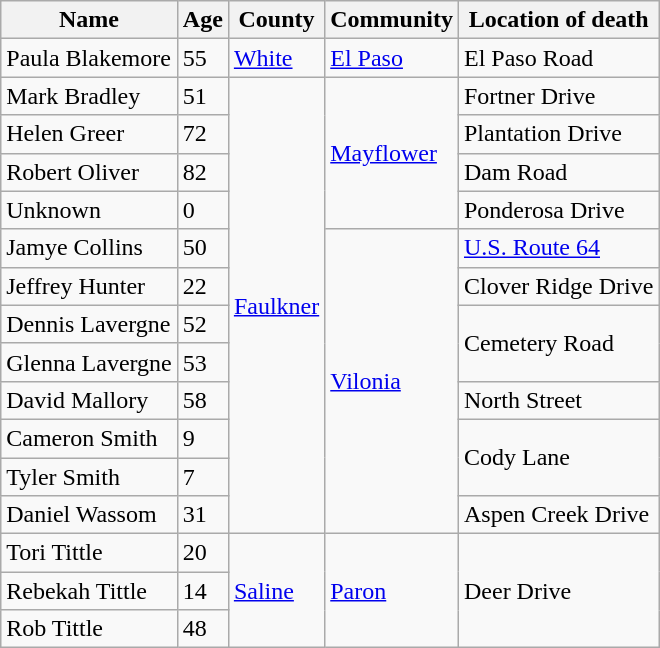<table class="wikitable sortable">
<tr>
<th>Name</th>
<th>Age</th>
<th>County</th>
<th>Community</th>
<th>Location of death</th>
</tr>
<tr>
<td>Paula Blakemore</td>
<td>55</td>
<td><a href='#'>White</a></td>
<td><a href='#'>El Paso</a></td>
<td>El Paso Road</td>
</tr>
<tr>
<td>Mark Bradley</td>
<td>51</td>
<td rowspan="12"><a href='#'>Faulkner</a></td>
<td rowspan="4"><a href='#'>Mayflower</a></td>
<td>Fortner Drive</td>
</tr>
<tr>
<td>Helen Greer</td>
<td>72</td>
<td>Plantation Drive</td>
</tr>
<tr>
<td>Robert Oliver</td>
<td>82</td>
<td>Dam Road</td>
</tr>
<tr>
<td>Unknown</td>
<td>0</td>
<td>Ponderosa Drive</td>
</tr>
<tr>
<td>Jamye Collins</td>
<td>50</td>
<td rowspan="8"><a href='#'>Vilonia</a></td>
<td><a href='#'>U.S. Route 64</a></td>
</tr>
<tr>
<td>Jeffrey Hunter</td>
<td>22</td>
<td>Clover Ridge Drive</td>
</tr>
<tr>
<td>Dennis Lavergne</td>
<td>52</td>
<td rowspan="2">Cemetery Road</td>
</tr>
<tr>
<td>Glenna Lavergne</td>
<td>53</td>
</tr>
<tr>
<td>David Mallory</td>
<td>58</td>
<td>North Street</td>
</tr>
<tr>
<td>Cameron Smith</td>
<td>9</td>
<td rowspan="2">Cody Lane</td>
</tr>
<tr>
<td>Tyler Smith</td>
<td>7</td>
</tr>
<tr>
<td>Daniel Wassom</td>
<td>31</td>
<td>Aspen Creek Drive</td>
</tr>
<tr>
<td>Tori Tittle</td>
<td>20</td>
<td rowspan="3"><a href='#'>Saline</a></td>
<td rowspan="3"><a href='#'>Paron</a></td>
<td rowspan="3">Deer Drive</td>
</tr>
<tr>
<td>Rebekah Tittle</td>
<td>14</td>
</tr>
<tr>
<td>Rob Tittle</td>
<td>48</td>
</tr>
</table>
